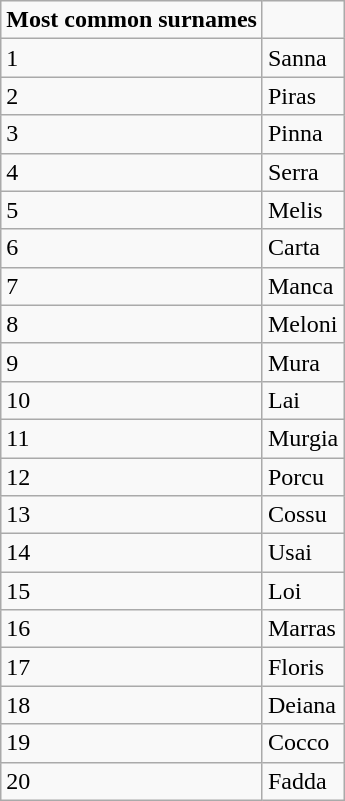<table role="presentation" class="wikitable mw-collapsible">
<tr>
<td><strong>Most common surnames</strong></td>
</tr>
<tr>
<td>1</td>
<td>Sanna</td>
</tr>
<tr>
<td>2</td>
<td>Piras</td>
</tr>
<tr>
<td>3</td>
<td>Pinna</td>
</tr>
<tr>
<td>4</td>
<td>Serra</td>
</tr>
<tr>
<td>5</td>
<td>Melis</td>
</tr>
<tr>
<td>6</td>
<td>Carta</td>
</tr>
<tr>
<td>7</td>
<td>Manca</td>
</tr>
<tr>
<td>8</td>
<td>Meloni</td>
</tr>
<tr>
<td>9</td>
<td>Mura</td>
</tr>
<tr>
<td>10</td>
<td>Lai</td>
</tr>
<tr>
<td>11</td>
<td>Murgia</td>
</tr>
<tr>
<td>12</td>
<td>Porcu</td>
</tr>
<tr>
<td>13</td>
<td>Cossu</td>
</tr>
<tr>
<td>14</td>
<td>Usai</td>
</tr>
<tr>
<td>15</td>
<td>Loi</td>
</tr>
<tr>
<td>16</td>
<td>Marras</td>
</tr>
<tr>
<td>17</td>
<td>Floris</td>
</tr>
<tr>
<td>18</td>
<td>Deiana</td>
</tr>
<tr>
<td>19</td>
<td>Cocco</td>
</tr>
<tr>
<td>20</td>
<td>Fadda</td>
</tr>
</table>
